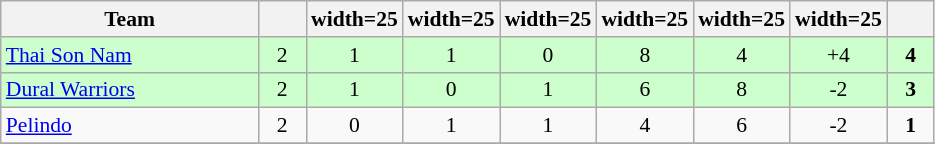<table class="wikitable" style="text-align: center; font-size: 90%;">
<tr>
<th width="165">Team</th>
<th width=25></th>
<th>width=25</th>
<th>width=25</th>
<th>width=25</th>
<th>width=25</th>
<th>width=25</th>
<th>width=25</th>
<th width=25></th>
</tr>
<tr align=center bgcolor="ccffcc">
<td style="text-align:left;"> <a href='#'>Thai Son Nam</a></td>
<td>2</td>
<td>1</td>
<td>1</td>
<td>0</td>
<td>8</td>
<td>4</td>
<td>+4</td>
<td><strong>4</strong></td>
</tr>
<tr align=center bgcolor="ccffcc">
<td style="text-align:left;"> <a href='#'>Dural Warriors</a></td>
<td>2</td>
<td>1</td>
<td>0</td>
<td>1</td>
<td>6</td>
<td>8</td>
<td>-2</td>
<td><strong>3</strong></td>
</tr>
<tr>
<td style="text-align:left;"> <a href='#'>Pelindo</a></td>
<td>2</td>
<td>0</td>
<td>1</td>
<td>1</td>
<td>4</td>
<td>6</td>
<td>-2</td>
<td><strong>1</strong></td>
</tr>
<tr>
</tr>
</table>
